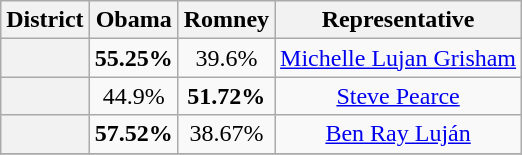<table class=wikitable>
<tr>
<th>District</th>
<th>Obama</th>
<th>Romney</th>
<th>Representative</th>
</tr>
<tr align=center>
<th></th>
<td><strong>55.25%</strong></td>
<td>39.6%</td>
<td><a href='#'>Michelle Lujan Grisham</a></td>
</tr>
<tr align=center>
<th></th>
<td>44.9%</td>
<td><strong>51.72%</strong></td>
<td><a href='#'>Steve Pearce</a></td>
</tr>
<tr align=center>
<th></th>
<td><strong>57.52%</strong></td>
<td>38.67%</td>
<td><a href='#'>Ben Ray Luján</a></td>
</tr>
<tr align=center>
</tr>
</table>
